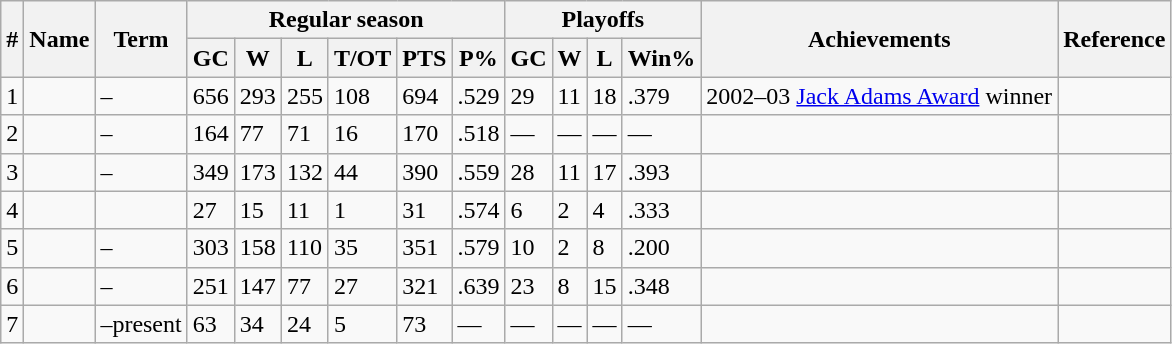<table class="wikitable">
<tr>
<th rowspan="2">#</th>
<th rowspan="2">Name</th>
<th rowspan="2">Term</th>
<th colspan="6">Regular season</th>
<th colspan="4">Playoffs</th>
<th rowspan="2">Achievements</th>
<th rowspan="2">Reference</th>
</tr>
<tr>
<th>GC</th>
<th>W</th>
<th>L</th>
<th>T/OT</th>
<th>PTS</th>
<th>P%</th>
<th>GC</th>
<th>W</th>
<th>L</th>
<th>Win%</th>
</tr>
<tr>
<td align=center>1</td>
<td></td>
<td>–</td>
<td>656</td>
<td>293</td>
<td>255</td>
<td>108</td>
<td>694</td>
<td>.529</td>
<td>29</td>
<td>11</td>
<td>18</td>
<td>.379</td>
<td>2002–03 <a href='#'>Jack Adams Award</a> winner</td>
<td align=center></td>
</tr>
<tr>
<td align=center>2</td>
<td></td>
<td>–</td>
<td>164</td>
<td>77</td>
<td>71</td>
<td>16</td>
<td>170</td>
<td>.518</td>
<td>—</td>
<td>—</td>
<td>—</td>
<td>—</td>
<td></td>
<td align=center></td>
</tr>
<tr>
<td align=center>3</td>
<td></td>
<td>–</td>
<td>349</td>
<td>173</td>
<td>132</td>
<td>44</td>
<td>390</td>
<td>.559</td>
<td>28</td>
<td>11</td>
<td>17</td>
<td>.393</td>
<td></td>
<td align=center></td>
</tr>
<tr>
<td align=center>4</td>
<td></td>
<td></td>
<td>27</td>
<td>15</td>
<td>11</td>
<td>1</td>
<td>31</td>
<td>.574</td>
<td>6</td>
<td>2</td>
<td>4</td>
<td>.333</td>
<td></td>
<td align=center></td>
</tr>
<tr>
<td align=center>5</td>
<td></td>
<td>–</td>
<td>303</td>
<td>158</td>
<td>110</td>
<td>35</td>
<td>351</td>
<td>.579</td>
<td>10</td>
<td>2</td>
<td>8</td>
<td>.200</td>
<td></td>
<td align=center></td>
</tr>
<tr>
<td align=center>6</td>
<td></td>
<td>–</td>
<td>251</td>
<td>147</td>
<td>77</td>
<td>27</td>
<td>321</td>
<td>.639</td>
<td>23</td>
<td>8</td>
<td>15</td>
<td>.348</td>
<td></td>
<td align=center></td>
</tr>
<tr>
<td align=center>7</td>
<td></td>
<td>–present</td>
<td>63</td>
<td>34</td>
<td>24</td>
<td>5</td>
<td>73</td>
<td>—</td>
<td>—</td>
<td>—</td>
<td>—</td>
<td>—</td>
<td></td>
<td align=center></td>
</tr>
</table>
